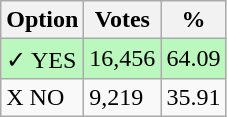<table class="wikitable">
<tr>
<th>Option</th>
<th>Votes</th>
<th>%</th>
</tr>
<tr>
<td style=background:#bbf8be>✓ YES</td>
<td style=background:#bbf8be>16,456</td>
<td style=background:#bbf8be>64.09</td>
</tr>
<tr>
<td>X NO</td>
<td>9,219</td>
<td>35.91</td>
</tr>
</table>
